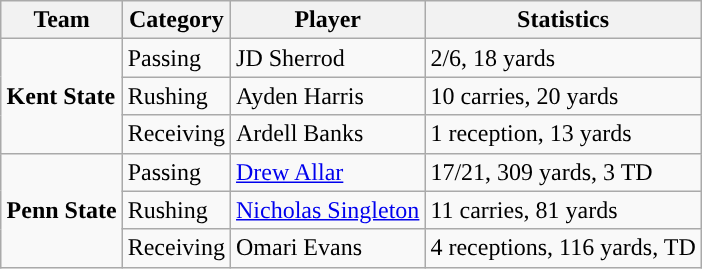<table class="wikitable" style="float: right;">
<tr>
<th>Team</th>
<th>Category</th>
<th>Player</th>
<th>Statistics</th>
</tr>
<tr>
<td rowspan=3><strong>Kent State</strong></td>
<td>Passing</td>
<td>JD Sherrod</td>
<td>2/6, 18 yards</td>
</tr>
<tr>
<td>Rushing</td>
<td>Ayden Harris</td>
<td>10 carries, 20 yards</td>
</tr>
<tr>
<td>Receiving</td>
<td>Ardell Banks</td>
<td>1 reception, 13 yards</td>
</tr>
<tr>
<td rowspan=3><strong>Penn State</strong></td>
<td>Passing</td>
<td><a href='#'>Drew Allar</a></td>
<td>17/21, 309 yards, 3 TD</td>
</tr>
<tr>
<td>Rushing</td>
<td><a href='#'>Nicholas Singleton</a></td>
<td>11 carries, 81 yards</td>
</tr>
<tr>
<td>Receiving</td>
<td>Omari Evans</td>
<td>4 receptions, 116 yards, TD</td>
</tr>
</table>
